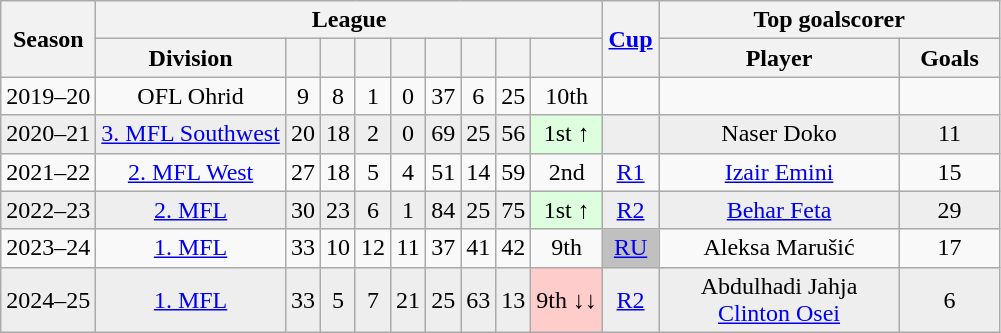<table class="wikitable" style="text-align:center; font-size:100%">
<tr>
<th rowspan=2>Season</th>
<th colspan=9>League</th>
<th rowspan=2 width="30"><a href='#'>Cup</a></th>
<th colspan=2 width="220">Top goalscorer</th>
</tr>
<tr>
<th>Division</th>
<th></th>
<th></th>
<th></th>
<th></th>
<th></th>
<th></th>
<th></th>
<th></th>
<th>Player</th>
<th>Goals</th>
</tr>
<tr>
<td>2019–20</td>
<td>OFL Ohrid</td>
<td>9</td>
<td>8</td>
<td>1</td>
<td>0</td>
<td>37</td>
<td>6</td>
<td>25</td>
<td>10th</td>
<td></td>
<td></td>
<td></td>
</tr>
<tr bgcolor=#EEEEEE>
<td>2020–21</td>
<td><a href='#'>3. MFL Southwest</a></td>
<td>20</td>
<td>18</td>
<td>2</td>
<td>0</td>
<td>69</td>
<td>25</td>
<td>56</td>
<td bgcolor="#DDFFDD">1st ↑</td>
<td></td>
<td>Naser Doko</td>
<td>11</td>
</tr>
<tr>
<td>2021–22</td>
<td><a href='#'>2. MFL West</a></td>
<td>27</td>
<td>18</td>
<td>5</td>
<td>4</td>
<td>51</td>
<td>14</td>
<td>59</td>
<td>2nd</td>
<td><a href='#'>R1</a></td>
<td><a href='#'>Izair Emini</a></td>
<td>15</td>
</tr>
<tr bgcolor=#EEEEEE>
<td>2022–23</td>
<td><a href='#'>2. MFL</a></td>
<td>30</td>
<td>23</td>
<td>6</td>
<td>1</td>
<td>84</td>
<td>25</td>
<td>75</td>
<td bgcolor="#DDFFDD">1st ↑</td>
<td><a href='#'>R2</a></td>
<td><a href='#'>Behar Feta</a></td>
<td>29</td>
</tr>
<tr>
<td>2023–24</td>
<td><a href='#'>1. MFL</a></td>
<td>33</td>
<td>10</td>
<td>12</td>
<td>11</td>
<td>37</td>
<td>41</td>
<td>42</td>
<td>9th</td>
<td bgcolor=silver><a href='#'>RU</a></td>
<td>Aleksa Marušić</td>
<td>17</td>
</tr>
<tr bgcolor=#EEEEEE>
<td>2024–25</td>
<td><a href='#'>1. MFL</a></td>
<td>33</td>
<td>5</td>
<td>7</td>
<td>21</td>
<td>25</td>
<td>63</td>
<td>13</td>
<td bgcolor="#FFCCCC">9th ↓↓</td>
<td><a href='#'>R2</a></td>
<td>Abdulhadi Jahja<br><a href='#'>Clinton Osei</a></td>
<td>6</td>
</tr>
</table>
